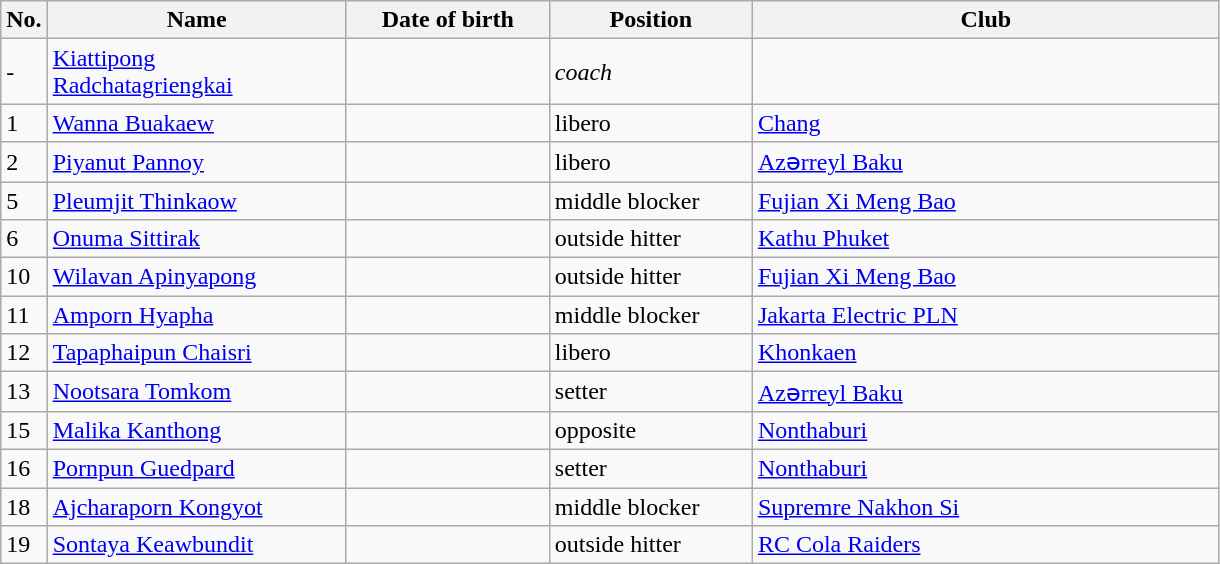<table class=wikitable sortable style=font-size:100%; text-align:center;>
<tr>
<th>No.</th>
<th style=width:12em>Name</th>
<th style=width:8em>Date of birth</th>
<th style=width:8em>Position</th>
<th style=width:19em>Club</th>
</tr>
<tr>
<td>-</td>
<td><a href='#'>Kiattipong Radchatagriengkai</a></td>
<td></td>
<td><em>coach</em></td>
<td></td>
</tr>
<tr>
<td>1</td>
<td><a href='#'>Wanna Buakaew</a></td>
<td></td>
<td>libero</td>
<td> <a href='#'> Chang</a></td>
</tr>
<tr>
<td>2</td>
<td><a href='#'>Piyanut Pannoy</a></td>
<td></td>
<td>libero</td>
<td> <a href='#'>Azərreyl Baku</a></td>
</tr>
<tr>
<td>5</td>
<td><a href='#'>Pleumjit Thinkaow</a></td>
<td></td>
<td>middle blocker</td>
<td> <a href='#'>Fujian Xi Meng Bao</a></td>
</tr>
<tr>
<td>6</td>
<td><a href='#'>Onuma Sittirak</a></td>
<td></td>
<td>outside hitter</td>
<td> <a href='#'>Kathu Phuket</a></td>
</tr>
<tr>
<td>10</td>
<td><a href='#'>Wilavan Apinyapong </a></td>
<td></td>
<td>outside hitter</td>
<td> <a href='#'>Fujian Xi Meng Bao</a></td>
</tr>
<tr>
<td>11</td>
<td><a href='#'>Amporn Hyapha</a></td>
<td></td>
<td>middle blocker</td>
<td> <a href='#'>Jakarta Electric PLN</a></td>
</tr>
<tr>
<td>12</td>
<td><a href='#'>Tapaphaipun Chaisri</a></td>
<td></td>
<td>libero</td>
<td> <a href='#'>Khonkaen</a></td>
</tr>
<tr>
<td>13</td>
<td><a href='#'>Nootsara Tomkom</a></td>
<td></td>
<td>setter</td>
<td> <a href='#'>Azərreyl Baku</a></td>
</tr>
<tr>
<td>15</td>
<td><a href='#'>Malika Kanthong</a></td>
<td></td>
<td>opposite</td>
<td> <a href='#'> 
Nonthaburi</a></td>
</tr>
<tr>
<td>16</td>
<td><a href='#'>Pornpun Guedpard</a></td>
<td></td>
<td>setter</td>
<td> <a href='#'> 
Nonthaburi</a></td>
</tr>
<tr>
<td>18</td>
<td><a href='#'>Ajcharaporn Kongyot</a></td>
<td></td>
<td>middle blocker</td>
<td> <a href='#'>Supremre Nakhon Si</a></td>
</tr>
<tr>
<td>19</td>
<td><a href='#'>Sontaya Keawbundit</a></td>
<td></td>
<td>outside hitter</td>
<td> <a href='#'>RC Cola Raiders</a></td>
</tr>
</table>
